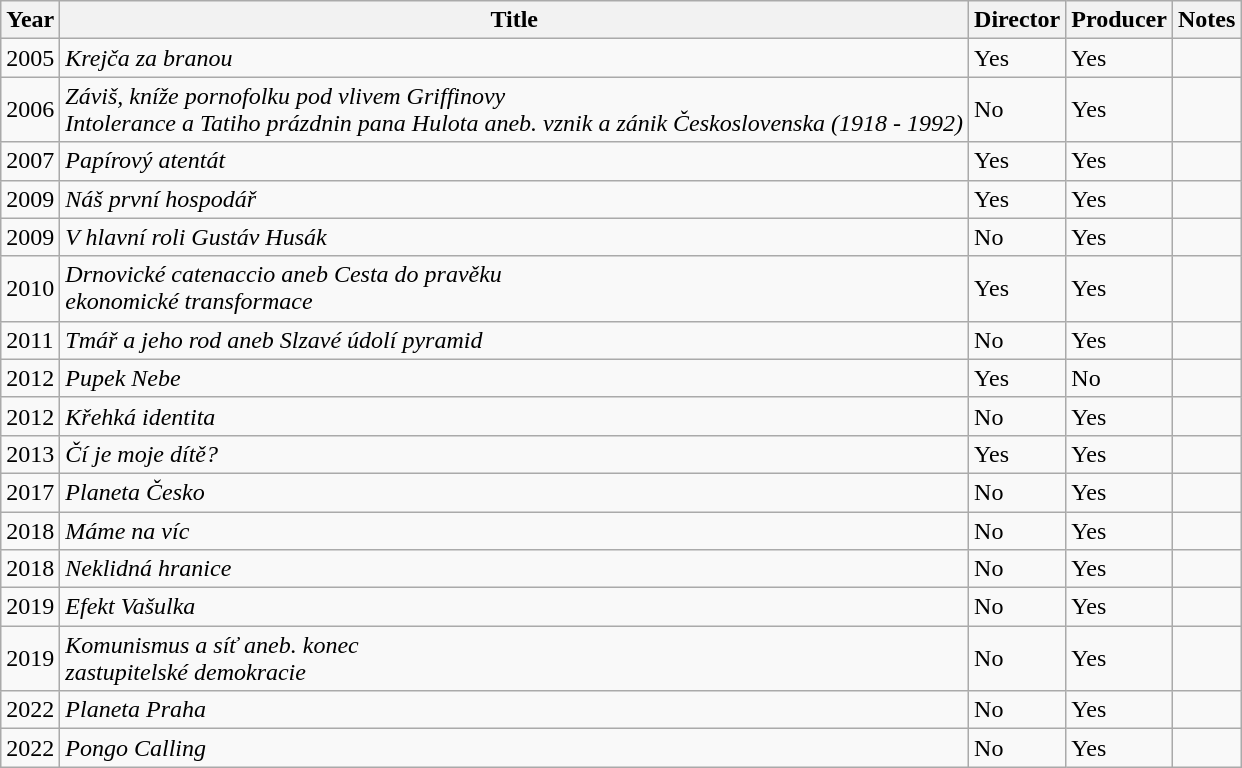<table class="wikitable">
<tr>
<th>Year</th>
<th>Title</th>
<th>Director</th>
<th>Producer</th>
<th>Notes</th>
</tr>
<tr>
<td>2005</td>
<td><em>Krejča za branou</em></td>
<td>Yes</td>
<td>Yes</td>
<td></td>
</tr>
<tr>
<td>2006</td>
<td><em>Záviš, kníže pornofolku pod vlivem Griffinovy</em><br><em>Intolerance a Tatiho prázdnin pana Hulota aneb.</em> 
<em>vznik a zánik Československa (1918 - 1992)</em></td>
<td>No</td>
<td>Yes</td>
<td></td>
</tr>
<tr>
<td>2007</td>
<td><em>Papírový atentát</em></td>
<td>Yes</td>
<td>Yes</td>
<td></td>
</tr>
<tr>
<td>2009</td>
<td><em>Náš první hospodář</em></td>
<td>Yes</td>
<td>Yes</td>
<td></td>
</tr>
<tr>
<td>2009</td>
<td><em>V hlavní roli Gustáv Husák</em></td>
<td>No</td>
<td>Yes</td>
<td></td>
</tr>
<tr>
<td>2010</td>
<td><em>Drnovické catenaccio aneb Cesta do pravěku</em><br><em>ekonomické transformace</em></td>
<td>Yes</td>
<td>Yes</td>
<td></td>
</tr>
<tr>
<td>2011</td>
<td><em>Tmář a jeho rod aneb Slzavé údolí pyramid</em></td>
<td>No</td>
<td>Yes</td>
<td></td>
</tr>
<tr>
<td>2012</td>
<td><em>Pupek Nebe</em></td>
<td>Yes</td>
<td>No</td>
<td></td>
</tr>
<tr>
<td>2012</td>
<td><em>Křehká identita</em></td>
<td>No</td>
<td>Yes</td>
<td></td>
</tr>
<tr>
<td>2013</td>
<td><em>Čí je moje dítě?</em></td>
<td>Yes</td>
<td>Yes</td>
<td></td>
</tr>
<tr>
<td>2017</td>
<td><em>Planeta Česko</em></td>
<td>No</td>
<td>Yes</td>
<td></td>
</tr>
<tr>
<td>2018</td>
<td><em>Máme na víc</em></td>
<td>No</td>
<td>Yes</td>
<td></td>
</tr>
<tr>
<td>2018</td>
<td><em>Neklidná hranice</em></td>
<td>No</td>
<td>Yes</td>
<td></td>
</tr>
<tr>
<td>2019</td>
<td><em>Efekt Vašulka</em></td>
<td>No</td>
<td>Yes</td>
<td></td>
</tr>
<tr>
<td>2019</td>
<td><em>Komunismus a síť aneb. konec</em><br><em>zastupitelské demokracie</em></td>
<td>No</td>
<td>Yes</td>
<td></td>
</tr>
<tr>
<td>2022</td>
<td><em>Planeta Praha</em></td>
<td>No</td>
<td>Yes</td>
<td></td>
</tr>
<tr>
<td>2022</td>
<td><em>Pongo Calling</em></td>
<td>No</td>
<td>Yes</td>
<td></td>
</tr>
</table>
